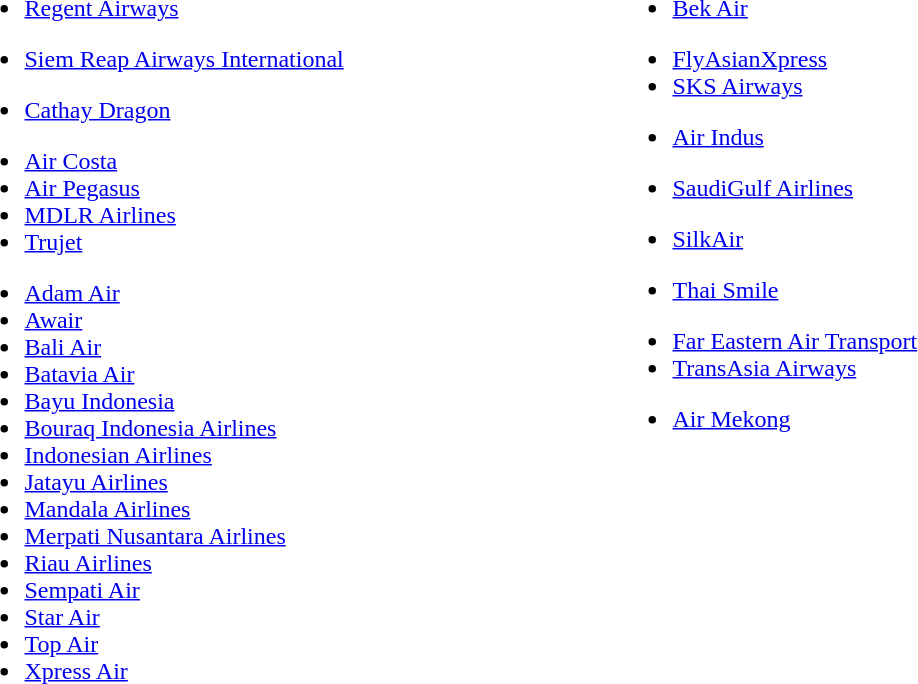<table style="width:75%;">
<tr>
<td style="width:45%; vertical-align:top;"><br><strong></strong><ul><li><a href='#'>Regent Airways</a></li></ul><strong></strong><ul><li><a href='#'>Siem Reap Airways International</a></li></ul><strong></strong><ul><li><a href='#'>Cathay Dragon</a></li></ul><strong></strong><ul><li><a href='#'>Air Costa</a></li><li><a href='#'>Air Pegasus</a></li><li><a href='#'>MDLR Airlines</a></li><li><a href='#'>Trujet</a></li></ul><strong></strong><ul><li><a href='#'>Adam Air</a></li><li><a href='#'>Awair</a></li><li><a href='#'>Bali Air</a></li><li><a href='#'>Batavia Air</a></li><li><a href='#'>Bayu Indonesia</a></li><li><a href='#'>Bouraq Indonesia Airlines</a></li><li><a href='#'>Indonesian Airlines</a></li><li><a href='#'>Jatayu Airlines</a></li><li><a href='#'>Mandala Airlines</a></li><li><a href='#'>Merpati Nusantara Airlines</a></li><li><a href='#'>Riau Airlines</a></li><li><a href='#'>Sempati Air</a></li><li><a href='#'>Star Air</a></li><li><a href='#'>Top Air</a></li><li><a href='#'>Xpress Air</a></li></ul></td>
<td></td>
<td style="vertical-align:top"><br><strong></strong><ul><li><a href='#'>Bek Air</a></li></ul><strong></strong><ul><li><a href='#'>FlyAsianXpress</a></li><li><a href='#'>SKS Airways</a></li></ul><strong></strong><ul><li><a href='#'>Air Indus</a></li></ul><strong></strong><ul><li><a href='#'>SaudiGulf Airlines</a></li></ul><strong></strong><ul><li><a href='#'>SilkAir</a></li></ul><strong></strong><ul><li><a href='#'>Thai Smile</a></li></ul><strong></strong><ul><li><a href='#'>Far Eastern Air Transport</a></li><li><a href='#'>TransAsia Airways</a></li></ul><strong></strong><ul><li><a href='#'>Air Mekong</a></li></ul></td>
</tr>
</table>
